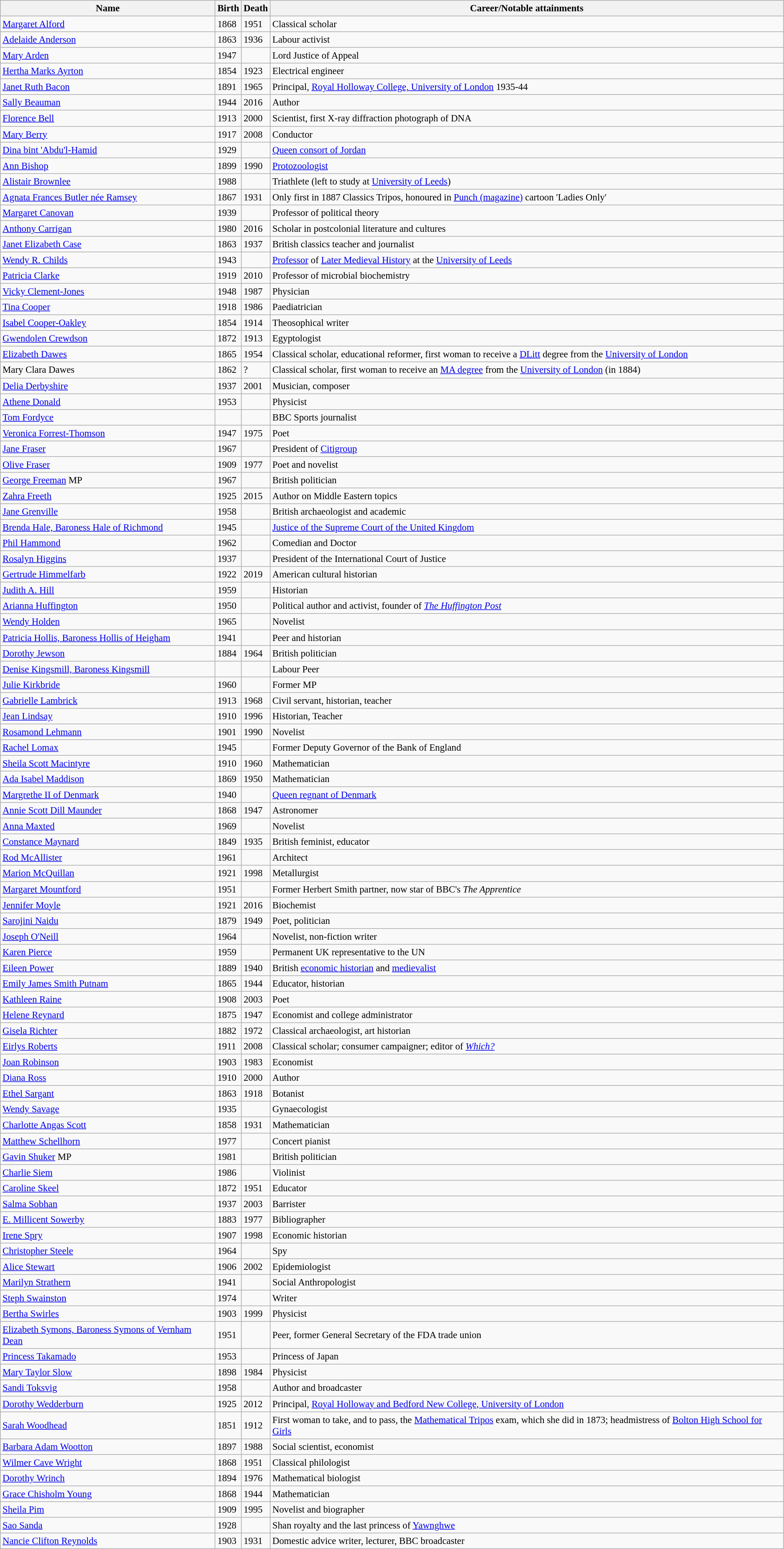<table class="wikitable sortable" style="font-size: 95%;">
<tr>
<th>Name</th>
<th>Birth</th>
<th>Death</th>
<th>Career/Notable attainments</th>
</tr>
<tr>
<td><a href='#'>Margaret Alford</a></td>
<td>1868</td>
<td>1951</td>
<td>Classical scholar</td>
</tr>
<tr>
<td><a href='#'>Adelaide Anderson</a></td>
<td>1863</td>
<td>1936</td>
<td>Labour activist</td>
</tr>
<tr>
<td><a href='#'>Mary Arden</a></td>
<td>1947</td>
<td></td>
<td>Lord Justice of Appeal</td>
</tr>
<tr>
<td><a href='#'>Hertha Marks Ayrton</a></td>
<td>1854</td>
<td>1923</td>
<td>Electrical engineer</td>
</tr>
<tr>
<td><a href='#'>Janet Ruth Bacon</a></td>
<td>1891</td>
<td>1965</td>
<td>Principal, <a href='#'>Royal Holloway College, University of London</a> 1935-44</td>
</tr>
<tr>
<td><a href='#'>Sally Beauman</a></td>
<td>1944</td>
<td>2016</td>
<td>Author</td>
</tr>
<tr>
<td><a href='#'>Florence Bell</a></td>
<td>1913</td>
<td>2000</td>
<td>Scientist, first X-ray diffraction photograph of DNA</td>
</tr>
<tr>
<td><a href='#'>Mary Berry</a></td>
<td>1917</td>
<td>2008</td>
<td>Conductor</td>
</tr>
<tr>
<td><a href='#'>Dina bint 'Abdu'l-Hamid</a></td>
<td>1929</td>
<td></td>
<td><a href='#'>Queen consort of Jordan</a></td>
</tr>
<tr>
<td><a href='#'>Ann Bishop</a></td>
<td>1899</td>
<td>1990</td>
<td><a href='#'>Protozoologist</a></td>
</tr>
<tr>
<td><a href='#'>Alistair Brownlee</a></td>
<td>1988</td>
<td></td>
<td>Triathlete (left to study at <a href='#'>University of Leeds</a>)</td>
</tr>
<tr>
<td><a href='#'>Agnata Frances Butler née Ramsey</a></td>
<td>1867</td>
<td>1931</td>
<td>Only first in 1887 Classics Tripos, honoured in <a href='#'>Punch (magazine)</a> cartoon 'Ladies Only'</td>
</tr>
<tr>
<td><a href='#'>Margaret Canovan</a></td>
<td>1939</td>
<td></td>
<td>Professor of political theory</td>
</tr>
<tr>
<td><a href='#'>Anthony Carrigan</a></td>
<td>1980</td>
<td>2016</td>
<td>Scholar in postcolonial literature and cultures</td>
</tr>
<tr>
<td><a href='#'>Janet Elizabeth Case</a></td>
<td>1863</td>
<td>1937</td>
<td>British classics teacher and journalist</td>
</tr>
<tr>
<td><a href='#'>Wendy R. Childs</a></td>
<td>1943</td>
<td></td>
<td><a href='#'>Professor</a> of <a href='#'>Later Medieval History</a> at the <a href='#'>University of Leeds</a></td>
</tr>
<tr>
<td><a href='#'>Patricia Clarke</a></td>
<td>1919</td>
<td>2010</td>
<td>Professor of microbial biochemistry</td>
</tr>
<tr>
<td><a href='#'>Vicky Clement-Jones</a></td>
<td>1948</td>
<td>1987</td>
<td>Physician</td>
</tr>
<tr>
<td><a href='#'>Tina Cooper</a></td>
<td>1918</td>
<td>1986</td>
<td>Paediatrician</td>
</tr>
<tr>
<td><a href='#'>Isabel Cooper-Oakley</a></td>
<td>1854</td>
<td>1914</td>
<td>Theosophical writer</td>
</tr>
<tr>
<td><a href='#'>Gwendolen Crewdson</a></td>
<td>1872</td>
<td>1913</td>
<td>Egyptologist</td>
</tr>
<tr>
<td><a href='#'>Elizabeth Dawes</a></td>
<td>1865</td>
<td>1954</td>
<td>Classical scholar, educational reformer, first woman to receive a <a href='#'>DLitt</a> degree from the <a href='#'>University of London</a></td>
</tr>
<tr>
<td>Mary Clara Dawes</td>
<td>1862</td>
<td>?</td>
<td>Classical scholar, first woman to receive an <a href='#'>MA degree</a> from the <a href='#'>University of London</a> (in 1884)</td>
</tr>
<tr>
<td><a href='#'>Delia Derbyshire</a></td>
<td>1937</td>
<td>2001</td>
<td>Musician, composer</td>
</tr>
<tr>
<td><a href='#'>Athene Donald</a></td>
<td>1953</td>
<td></td>
<td>Physicist</td>
</tr>
<tr>
<td><a href='#'>Tom Fordyce</a></td>
<td></td>
<td></td>
<td>BBC Sports journalist</td>
</tr>
<tr>
<td><a href='#'>Veronica Forrest-Thomson</a></td>
<td>1947</td>
<td>1975</td>
<td>Poet</td>
</tr>
<tr>
<td><a href='#'>Jane Fraser</a></td>
<td>1967</td>
<td></td>
<td>President of <a href='#'>Citigroup</a></td>
</tr>
<tr>
<td><a href='#'>Olive Fraser</a></td>
<td>1909</td>
<td>1977</td>
<td>Poet and novelist</td>
</tr>
<tr>
<td><a href='#'>George Freeman</a> MP</td>
<td>1967</td>
<td></td>
<td>British politician</td>
</tr>
<tr>
<td><a href='#'>Zahra Freeth</a></td>
<td>1925</td>
<td>2015</td>
<td>Author on Middle Eastern topics </td>
</tr>
<tr>
<td><a href='#'>Jane Grenville</a></td>
<td>1958</td>
<td></td>
<td>British archaeologist and academic</td>
</tr>
<tr>
<td><a href='#'>Brenda Hale, Baroness Hale of Richmond</a></td>
<td>1945</td>
<td></td>
<td><a href='#'>Justice of the Supreme Court of the United Kingdom</a></td>
</tr>
<tr>
<td><a href='#'>Phil Hammond</a></td>
<td>1962</td>
<td></td>
<td>Comedian and Doctor</td>
</tr>
<tr>
<td><a href='#'>Rosalyn Higgins</a></td>
<td>1937</td>
<td></td>
<td>President of the International Court of Justice</td>
</tr>
<tr>
<td><a href='#'>Gertrude Himmelfarb</a></td>
<td>1922</td>
<td>2019</td>
<td>American cultural historian</td>
</tr>
<tr>
<td><a href='#'>Judith A. Hill</a></td>
<td>1959</td>
<td></td>
<td>Historian</td>
</tr>
<tr>
<td><a href='#'>Arianna Huffington</a></td>
<td>1950</td>
<td></td>
<td>Political author and activist, founder of <em><a href='#'>The Huffington Post</a></em></td>
</tr>
<tr>
<td><a href='#'>Wendy Holden</a></td>
<td>1965</td>
<td></td>
<td>Novelist</td>
</tr>
<tr>
<td><a href='#'>Patricia Hollis, Baroness Hollis of Heigham</a></td>
<td>1941</td>
<td></td>
<td>Peer and historian</td>
</tr>
<tr>
<td><a href='#'>Dorothy Jewson</a></td>
<td>1884</td>
<td>1964</td>
<td>British politician</td>
</tr>
<tr>
<td><a href='#'>Denise Kingsmill, Baroness Kingsmill</a></td>
<td></td>
<td></td>
<td>Labour Peer</td>
</tr>
<tr>
<td><a href='#'>Julie Kirkbride</a></td>
<td>1960</td>
<td></td>
<td>Former MP</td>
</tr>
<tr>
<td><a href='#'>Gabrielle Lambrick</a></td>
<td>1913</td>
<td>1968</td>
<td>Civil servant, historian, teacher</td>
</tr>
<tr>
<td><a href='#'>Jean Lindsay</a></td>
<td>1910</td>
<td>1996</td>
<td>Historian, Teacher</td>
</tr>
<tr>
<td><a href='#'>Rosamond Lehmann</a></td>
<td>1901</td>
<td>1990</td>
<td>Novelist</td>
</tr>
<tr>
<td><a href='#'>Rachel Lomax</a></td>
<td>1945</td>
<td></td>
<td>Former Deputy Governor of the Bank of England</td>
</tr>
<tr>
<td><a href='#'>Sheila Scott Macintyre</a></td>
<td>1910</td>
<td>1960</td>
<td>Mathematician</td>
</tr>
<tr>
<td><a href='#'>Ada Isabel Maddison</a></td>
<td>1869</td>
<td>1950</td>
<td>Mathematician</td>
</tr>
<tr>
<td><a href='#'>Margrethe II of Denmark</a></td>
<td>1940</td>
<td></td>
<td><a href='#'>Queen regnant of Denmark</a></td>
</tr>
<tr>
<td><a href='#'>Annie Scott Dill Maunder</a></td>
<td>1868</td>
<td>1947</td>
<td>Astronomer</td>
</tr>
<tr>
<td><a href='#'>Anna Maxted</a></td>
<td>1969</td>
<td></td>
<td>Novelist</td>
</tr>
<tr>
<td><a href='#'>Constance Maynard</a></td>
<td>1849</td>
<td>1935</td>
<td>British feminist, educator</td>
</tr>
<tr>
<td><a href='#'>Rod McAllister</a></td>
<td>1961</td>
<td></td>
<td>Architect</td>
</tr>
<tr>
<td><a href='#'>Marion McQuillan</a></td>
<td>1921</td>
<td>1998</td>
<td>Metallurgist</td>
</tr>
<tr>
<td><a href='#'>Margaret Mountford</a></td>
<td>1951</td>
<td></td>
<td>Former Herbert Smith partner, now star of BBC's <em>The Apprentice</em></td>
</tr>
<tr>
<td><a href='#'>Jennifer Moyle</a></td>
<td>1921</td>
<td>2016</td>
<td>Biochemist</td>
</tr>
<tr>
<td><a href='#'>Sarojini Naidu</a></td>
<td>1879</td>
<td>1949</td>
<td>Poet, politician</td>
</tr>
<tr>
<td><a href='#'>Joseph O'Neill</a></td>
<td>1964</td>
<td></td>
<td>Novelist, non-fiction writer</td>
</tr>
<tr>
<td><a href='#'>Karen Pierce</a></td>
<td>1959</td>
<td></td>
<td>Permanent UK representative to the UN</td>
</tr>
<tr>
<td><a href='#'>Eileen Power</a></td>
<td>1889</td>
<td>1940</td>
<td>British <a href='#'>economic historian</a> and <a href='#'>medievalist</a></td>
</tr>
<tr>
<td><a href='#'>Emily James Smith Putnam</a></td>
<td>1865</td>
<td>1944</td>
<td>Educator, historian</td>
</tr>
<tr>
<td><a href='#'>Kathleen Raine</a></td>
<td>1908</td>
<td>2003</td>
<td>Poet</td>
</tr>
<tr>
<td><a href='#'>Helene Reynard</a></td>
<td>1875</td>
<td>1947</td>
<td>Economist and college administrator</td>
</tr>
<tr>
<td><a href='#'>Gisela Richter</a></td>
<td>1882</td>
<td>1972</td>
<td>Classical archaeologist, art historian</td>
</tr>
<tr>
<td><a href='#'>Eirlys Roberts</a></td>
<td>1911</td>
<td>2008</td>
<td>Classical scholar; consumer campaigner; editor of <em><a href='#'>Which?</a></em></td>
</tr>
<tr>
<td><a href='#'>Joan Robinson</a></td>
<td>1903</td>
<td>1983</td>
<td>Economist</td>
</tr>
<tr>
<td><a href='#'>Diana Ross</a></td>
<td>1910</td>
<td>2000</td>
<td>Author</td>
</tr>
<tr>
<td><a href='#'>Ethel Sargant</a></td>
<td>1863</td>
<td>1918</td>
<td>Botanist</td>
</tr>
<tr>
<td><a href='#'>Wendy Savage</a></td>
<td>1935</td>
<td></td>
<td>Gynaecologist</td>
</tr>
<tr>
<td><a href='#'>Charlotte Angas Scott</a></td>
<td>1858</td>
<td>1931</td>
<td>Mathematician</td>
</tr>
<tr>
<td><a href='#'>Matthew Schellhorn</a></td>
<td>1977</td>
<td></td>
<td>Concert pianist</td>
</tr>
<tr>
<td><a href='#'>Gavin Shuker</a> MP</td>
<td>1981</td>
<td></td>
<td>British politician</td>
</tr>
<tr>
<td><a href='#'>Charlie Siem</a></td>
<td>1986</td>
<td></td>
<td>Violinist</td>
</tr>
<tr>
<td><a href='#'>Caroline Skeel</a></td>
<td>1872</td>
<td>1951</td>
<td>Educator</td>
</tr>
<tr>
<td><a href='#'>Salma Sobhan</a></td>
<td>1937</td>
<td>2003</td>
<td>Barrister</td>
</tr>
<tr>
<td><a href='#'>E. Millicent Sowerby</a></td>
<td>1883</td>
<td>1977</td>
<td>Bibliographer</td>
</tr>
<tr>
<td><a href='#'>Irene Spry</a></td>
<td>1907</td>
<td>1998</td>
<td>Economic historian</td>
</tr>
<tr>
<td><a href='#'>Christopher Steele</a></td>
<td>1964</td>
<td></td>
<td>Spy</td>
</tr>
<tr>
<td><a href='#'>Alice Stewart</a></td>
<td>1906</td>
<td>2002</td>
<td>Epidemiologist</td>
</tr>
<tr>
<td><a href='#'>Marilyn Strathern</a></td>
<td>1941</td>
<td></td>
<td>Social Anthropologist</td>
</tr>
<tr>
<td><a href='#'>Steph Swainston</a></td>
<td>1974</td>
<td></td>
<td>Writer</td>
</tr>
<tr>
<td><a href='#'>Bertha Swirles</a></td>
<td>1903</td>
<td>1999</td>
<td>Physicist</td>
</tr>
<tr>
<td><a href='#'>Elizabeth Symons, Baroness Symons of Vernham Dean</a></td>
<td>1951</td>
<td></td>
<td>Peer, former General Secretary of the FDA trade union</td>
</tr>
<tr>
<td><a href='#'>Princess Takamado</a></td>
<td>1953</td>
<td></td>
<td>Princess of Japan</td>
</tr>
<tr>
<td><a href='#'>Mary Taylor Slow</a></td>
<td>1898</td>
<td>1984</td>
<td>Physicist</td>
</tr>
<tr>
<td><a href='#'>Sandi Toksvig</a></td>
<td>1958</td>
<td></td>
<td>Author and broadcaster</td>
</tr>
<tr>
<td><a href='#'>Dorothy Wedderburn</a></td>
<td>1925</td>
<td>2012</td>
<td>Principal, <a href='#'>Royal Holloway and Bedford New College, University of London</a></td>
</tr>
<tr>
<td><a href='#'>Sarah Woodhead</a></td>
<td>1851</td>
<td>1912</td>
<td>First woman to take, and to pass, the <a href='#'>Mathematical Tripos</a> exam, which she did in 1873; headmistress of <a href='#'>Bolton High School for Girls</a></td>
</tr>
<tr>
<td><a href='#'>Barbara Adam Wootton</a></td>
<td>1897</td>
<td>1988</td>
<td>Social scientist, economist</td>
</tr>
<tr>
<td><a href='#'>Wilmer Cave Wright</a></td>
<td>1868</td>
<td>1951</td>
<td>Classical philologist</td>
</tr>
<tr>
<td><a href='#'>Dorothy Wrinch</a></td>
<td>1894</td>
<td>1976</td>
<td>Mathematical biologist</td>
</tr>
<tr>
<td><a href='#'>Grace Chisholm Young</a></td>
<td>1868</td>
<td>1944</td>
<td>Mathematician</td>
</tr>
<tr>
<td><a href='#'>Sheila Pim</a></td>
<td>1909</td>
<td>1995</td>
<td>Novelist and biographer</td>
</tr>
<tr>
<td><a href='#'>Sao Sanda</a></td>
<td>1928</td>
<td></td>
<td>Shan royalty and the last princess of <a href='#'>Yawnghwe</a></td>
</tr>
<tr>
<td><a href='#'>Nancie Clifton Reynolds</a></td>
<td>1903</td>
<td>1931</td>
<td>Domestic advice writer, lecturer, BBC broadcaster</td>
</tr>
</table>
